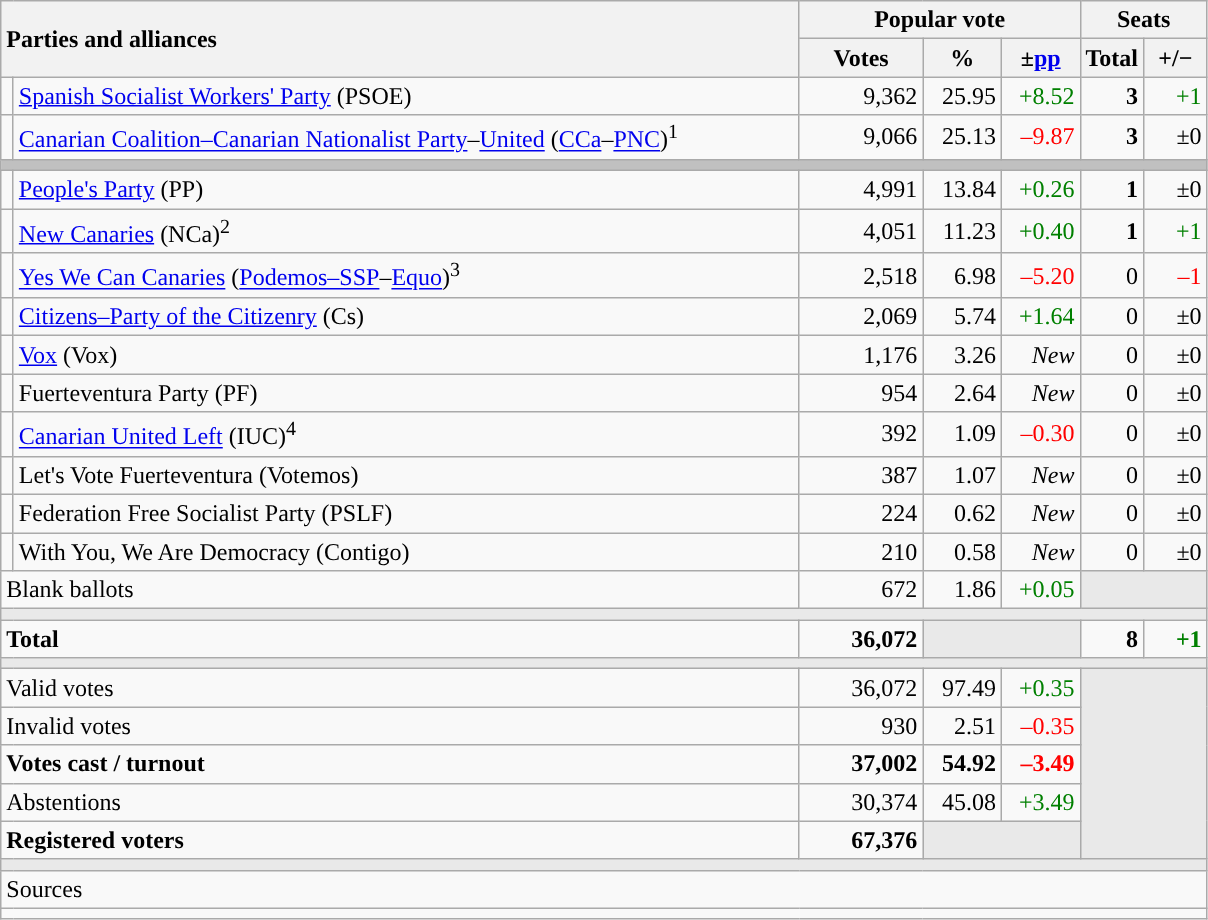<table class="wikitable" style="text-align:right;">
<tr>
<th style="text-align:left;" rowspan="2" colspan="2" width="525">Parties and alliances</th>
<th colspan="3">Popular vote</th>
<th colspan="2">Seats</th>
</tr>
<tr>
<th width="75">Votes</th>
<th width="45">%</th>
<th width="45">±<a href='#'>pp</a></th>
<th width="35">Total</th>
<th width="35">+/−</th>
</tr>
<tr>
<td width="1" style="color:inherit;background:"></td>
<td align="left"><a href='#'>Spanish Socialist Workers' Party</a> (PSOE)</td>
<td>9,362</td>
<td>25.95</td>
<td style="color:green;">+8.52</td>
<td><strong>3</strong></td>
<td style="color:green;">+1</td>
</tr>
<tr>
<td style="color:inherit;background:"></td>
<td align="left"><a href='#'>Canarian Coalition–Canarian Nationalist Party</a>–<a href='#'>United</a> (<a href='#'>CCa</a>–<a href='#'>PNC</a>)<sup>1</sup></td>
<td>9,066</td>
<td>25.13</td>
<td style="color:red;">–9.87</td>
<td><strong>3</strong></td>
<td>±0</td>
</tr>
<tr>
<td colspan="7" bgcolor="#C0C0C0"></td>
</tr>
<tr>
<td style="color:inherit;background:"></td>
<td align="left"><a href='#'>People's Party</a> (PP)</td>
<td>4,991</td>
<td>13.84</td>
<td style="color:green;">+0.26</td>
<td><strong>1</strong></td>
<td>±0</td>
</tr>
<tr>
<td style="color:inherit;background:"></td>
<td align="left"><a href='#'>New Canaries</a> (NCa)<sup>2</sup></td>
<td>4,051</td>
<td>11.23</td>
<td style="color:green;">+0.40</td>
<td><strong>1</strong></td>
<td style="color:green;">+1</td>
</tr>
<tr>
<td style="color:inherit;background:"></td>
<td align="left"><a href='#'>Yes We Can Canaries</a> (<a href='#'>Podemos–SSP</a>–<a href='#'>Equo</a>)<sup>3</sup></td>
<td>2,518</td>
<td>6.98</td>
<td style="color:red;">–5.20</td>
<td>0</td>
<td style="color:red;">–1</td>
</tr>
<tr>
<td style="color:inherit;background:"></td>
<td align="left"><a href='#'>Citizens–Party of the Citizenry</a> (Cs)</td>
<td>2,069</td>
<td>5.74</td>
<td style="color:green;">+1.64</td>
<td>0</td>
<td>±0</td>
</tr>
<tr>
<td style="color:inherit;background:"></td>
<td align="left"><a href='#'>Vox</a> (Vox)</td>
<td>1,176</td>
<td>3.26</td>
<td><em>New</em></td>
<td>0</td>
<td>±0</td>
</tr>
<tr>
<td style="color:inherit;background:"></td>
<td align="left">Fuerteventura Party (PF)</td>
<td>954</td>
<td>2.64</td>
<td><em>New</em></td>
<td>0</td>
<td>±0</td>
</tr>
<tr>
<td style="color:inherit;background:"></td>
<td align="left"><a href='#'>Canarian United Left</a> (IUC)<sup>4</sup></td>
<td>392</td>
<td>1.09</td>
<td style="color:red;">–0.30</td>
<td>0</td>
<td>±0</td>
</tr>
<tr>
<td style="color:inherit;background:"></td>
<td align="left">Let's Vote Fuerteventura (Votemos)</td>
<td>387</td>
<td>1.07</td>
<td><em>New</em></td>
<td>0</td>
<td>±0</td>
</tr>
<tr>
<td style="color:inherit;background:"></td>
<td align="left">Federation Free Socialist Party (PSLF)</td>
<td>224</td>
<td>0.62</td>
<td><em>New</em></td>
<td>0</td>
<td>±0</td>
</tr>
<tr>
<td style="color:inherit;background:"></td>
<td align="left">With You, We Are Democracy (Contigo)</td>
<td>210</td>
<td>0.58</td>
<td><em>New</em></td>
<td>0</td>
<td>±0</td>
</tr>
<tr>
<td align="left" colspan="2">Blank ballots</td>
<td>672</td>
<td>1.86</td>
<td style="color:green;">+0.05</td>
<td bgcolor="#E9E9E9" colspan="2"></td>
</tr>
<tr>
<td colspan="7" bgcolor="#E9E9E9"></td>
</tr>
<tr style="font-weight:bold;">
<td align="left" colspan="2">Total</td>
<td>36,072</td>
<td bgcolor="#E9E9E9" colspan="2"></td>
<td>8</td>
<td style="color:green;">+1</td>
</tr>
<tr>
<td colspan="7" bgcolor="#E9E9E9"></td>
</tr>
<tr>
<td align="left" colspan="2">Valid votes</td>
<td>36,072</td>
<td>97.49</td>
<td style="color:green;">+0.35</td>
<td bgcolor="#E9E9E9" colspan="2" rowspan="5"></td>
</tr>
<tr>
<td align="left" colspan="2">Invalid votes</td>
<td>930</td>
<td>2.51</td>
<td style="color:red;">–0.35</td>
</tr>
<tr style="font-weight:bold;">
<td align="left" colspan="2">Votes cast / turnout</td>
<td>37,002</td>
<td>54.92</td>
<td style="color:red;">–3.49</td>
</tr>
<tr>
<td align="left" colspan="2">Abstentions</td>
<td>30,374</td>
<td>45.08</td>
<td style="color:green;">+3.49</td>
</tr>
<tr style="font-weight:bold;">
<td align="left" colspan="2">Registered voters</td>
<td>67,376</td>
<td bgcolor="#E9E9E9" colspan="2"></td>
</tr>
<tr>
<td colspan="7" bgcolor="#E9E9E9"></td>
</tr>
<tr>
<td align="left" colspan="7">Sources</td>
</tr>
<tr>
<td colspan="9" style="text-align:left;font-size:95%;max-width:790px;"></td>
</tr>
</table>
